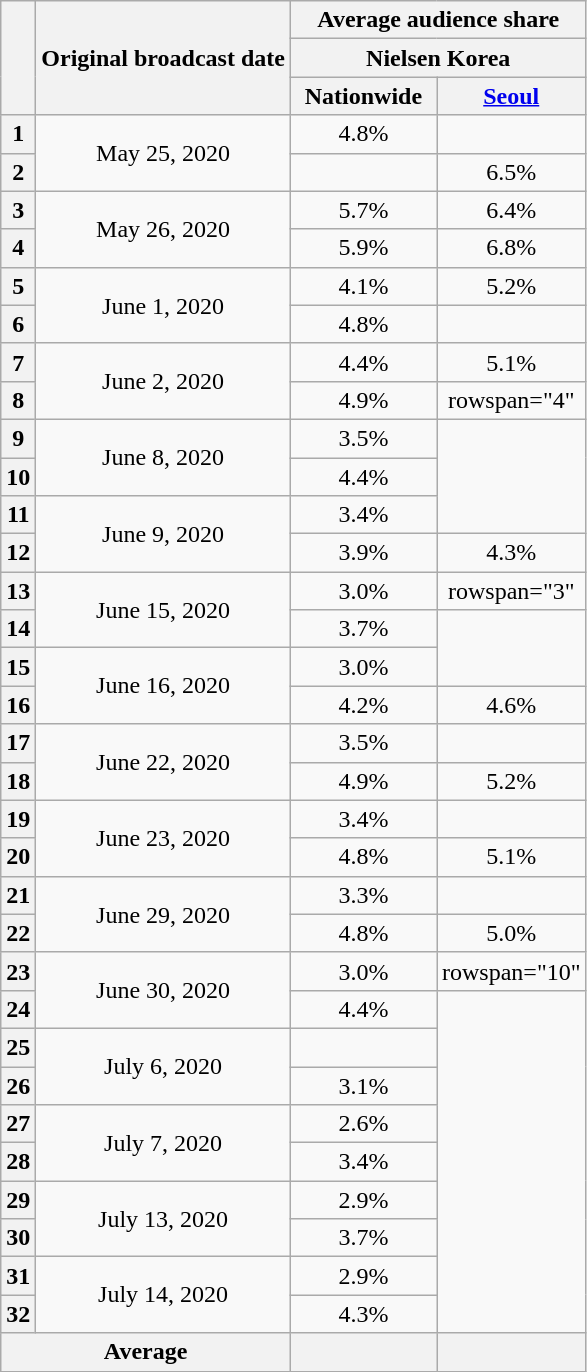<table class="wikitable" style="text-align:center">
<tr>
<th rowspan="3"></th>
<th rowspan="3">Original broadcast date</th>
<th colspan="2">Average audience share</th>
</tr>
<tr>
<th colspan="2">Nielsen Korea</th>
</tr>
<tr>
<th width="90">Nationwide</th>
<th width="90"><a href='#'>Seoul</a></th>
</tr>
<tr>
<th>1</th>
<td rowspan="2">May 25, 2020</td>
<td>4.8%</td>
<td></td>
</tr>
<tr>
<th>2</th>
<td></td>
<td>6.5%</td>
</tr>
<tr>
<th>3</th>
<td rowspan="2">May 26, 2020</td>
<td>5.7%</td>
<td>6.4%</td>
</tr>
<tr>
<th>4</th>
<td>5.9%</td>
<td>6.8%</td>
</tr>
<tr>
<th>5</th>
<td rowspan="2">June 1, 2020</td>
<td>4.1%</td>
<td>5.2%</td>
</tr>
<tr>
<th>6</th>
<td>4.8%</td>
<td></td>
</tr>
<tr>
<th>7</th>
<td rowspan="2">June 2, 2020</td>
<td>4.4%</td>
<td>5.1%</td>
</tr>
<tr>
<th>8</th>
<td>4.9%</td>
<td>rowspan="4" </td>
</tr>
<tr>
<th>9</th>
<td rowspan="2">June 8, 2020</td>
<td>3.5%</td>
</tr>
<tr>
<th>10</th>
<td>4.4%</td>
</tr>
<tr>
<th>11</th>
<td rowspan="2">June 9, 2020</td>
<td>3.4%</td>
</tr>
<tr>
<th>12</th>
<td>3.9%</td>
<td>4.3%</td>
</tr>
<tr>
<th>13</th>
<td rowspan="2">June 15, 2020</td>
<td>3.0%</td>
<td>rowspan="3" </td>
</tr>
<tr>
<th>14</th>
<td>3.7%</td>
</tr>
<tr>
<th>15</th>
<td rowspan="2">June 16, 2020</td>
<td>3.0%</td>
</tr>
<tr>
<th>16</th>
<td>4.2%</td>
<td>4.6%</td>
</tr>
<tr>
<th>17</th>
<td rowspan="2">June 22, 2020</td>
<td>3.5%</td>
<td></td>
</tr>
<tr>
<th>18</th>
<td>4.9%</td>
<td>5.2%</td>
</tr>
<tr>
<th>19</th>
<td rowspan="2">June 23, 2020</td>
<td>3.4%</td>
<td></td>
</tr>
<tr>
<th>20</th>
<td>4.8%</td>
<td>5.1%</td>
</tr>
<tr>
<th>21</th>
<td rowspan="2">June 29, 2020</td>
<td>3.3%</td>
<td></td>
</tr>
<tr>
<th>22</th>
<td>4.8%</td>
<td>5.0%</td>
</tr>
<tr>
<th>23</th>
<td rowspan="2">June 30, 2020</td>
<td>3.0%</td>
<td>rowspan="10" </td>
</tr>
<tr>
<th>24</th>
<td>4.4%</td>
</tr>
<tr>
<th>25</th>
<td rowspan="2">July 6, 2020</td>
<td></td>
</tr>
<tr>
<th>26</th>
<td>3.1%</td>
</tr>
<tr>
<th>27</th>
<td rowspan="2">July 7, 2020</td>
<td>2.6%</td>
</tr>
<tr>
<th>28</th>
<td>3.4%</td>
</tr>
<tr>
<th>29</th>
<td rowspan="2">July 13, 2020</td>
<td>2.9%</td>
</tr>
<tr>
<th>30</th>
<td>3.7%</td>
</tr>
<tr>
<th>31</th>
<td rowspan="2">July 14, 2020</td>
<td>2.9%</td>
</tr>
<tr>
<th>32</th>
<td>4.3%</td>
</tr>
<tr>
<th colspan="2">Average</th>
<th></th>
<th></th>
</tr>
</table>
